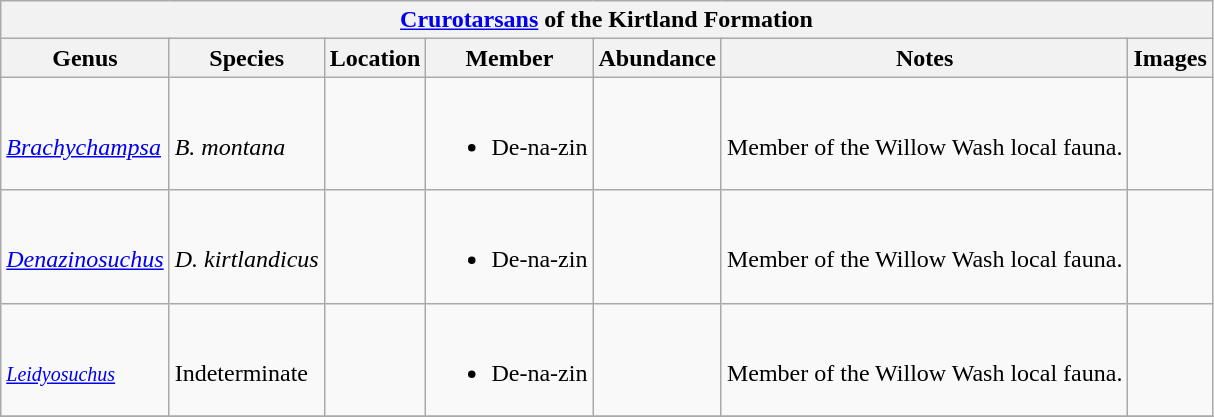<table class="wikitable" align="center">
<tr>
<th colspan="7" align="center"><strong><a href='#'>Crurotarsans</a> of the Kirtland Formation</strong></th>
</tr>
<tr>
<th>Genus</th>
<th>Species</th>
<th>Location</th>
<th>Member</th>
<th>Abundance</th>
<th>Notes</th>
<th>Images</th>
</tr>
<tr>
<td><br><em><a href='#'>Brachychampsa</a></em></td>
<td><br><em>B. montana</em></td>
<td></td>
<td><br><ul><li>De-na-zin</li></ul></td>
<td></td>
<td><br>Member of the Willow Wash local fauna.</td>
<td><br></td>
</tr>
<tr>
<td><br><em><a href='#'>Denazinosuchus</a></em></td>
<td><br><em>D. kirtlandicus</em></td>
<td></td>
<td><br><ul><li>De-na-zin</li></ul></td>
<td></td>
<td><br>Member of the Willow Wash local fauna.</td>
<td></td>
</tr>
<tr>
<td><br><small><em><a href='#'>Leidyosuchus</a></em></small></td>
<td><br>Indeterminate</td>
<td></td>
<td><br><ul><li>De-na-zin</li></ul></td>
<td></td>
<td><br>Member of the Willow Wash local fauna.</td>
<td></td>
</tr>
<tr>
</tr>
</table>
